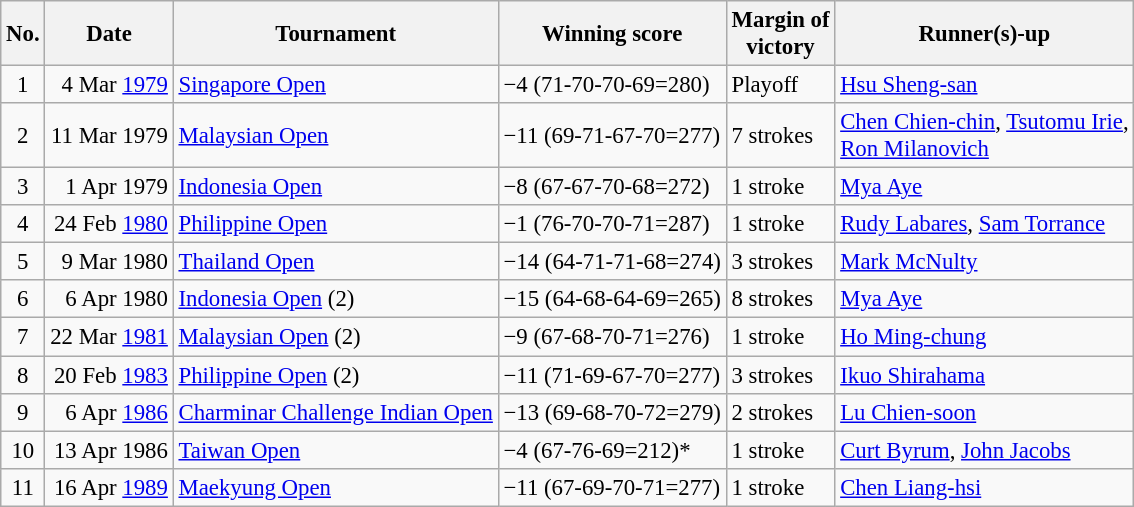<table class="wikitable" style="font-size:95%;">
<tr>
<th>No.</th>
<th>Date</th>
<th>Tournament</th>
<th>Winning score</th>
<th>Margin of<br>victory</th>
<th>Runner(s)-up</th>
</tr>
<tr>
<td align=center>1</td>
<td align=right>4 Mar <a href='#'>1979</a></td>
<td><a href='#'>Singapore Open</a></td>
<td>−4 (71-70-70-69=280)</td>
<td>Playoff</td>
<td> <a href='#'>Hsu Sheng-san</a></td>
</tr>
<tr>
<td align=center>2</td>
<td align=right>11 Mar 1979</td>
<td><a href='#'>Malaysian Open</a></td>
<td>−11 (69-71-67-70=277)</td>
<td>7 strokes</td>
<td> <a href='#'>Chen Chien-chin</a>,  <a href='#'>Tsutomu Irie</a>,<br> <a href='#'>Ron Milanovich</a></td>
</tr>
<tr>
<td align=center>3</td>
<td align=right>1 Apr 1979</td>
<td><a href='#'>Indonesia Open</a></td>
<td>−8 (67-67-70-68=272)</td>
<td>1 stroke</td>
<td> <a href='#'>Mya Aye</a></td>
</tr>
<tr>
<td align=center>4</td>
<td align=right>24 Feb <a href='#'>1980</a></td>
<td><a href='#'>Philippine Open</a></td>
<td>−1 (76-70-70-71=287)</td>
<td>1 stroke</td>
<td> <a href='#'>Rudy Labares</a>,  <a href='#'>Sam Torrance</a></td>
</tr>
<tr>
<td align=center>5</td>
<td align=right>9 Mar 1980</td>
<td><a href='#'>Thailand Open</a></td>
<td>−14 (64-71-71-68=274)</td>
<td>3 strokes</td>
<td> <a href='#'>Mark McNulty</a></td>
</tr>
<tr>
<td align=center>6</td>
<td align=right>6 Apr 1980</td>
<td><a href='#'>Indonesia Open</a> (2)</td>
<td>−15 (64-68-64-69=265)</td>
<td>8 strokes</td>
<td> <a href='#'>Mya Aye</a></td>
</tr>
<tr>
<td align=center>7</td>
<td align=right>22 Mar <a href='#'>1981</a></td>
<td><a href='#'>Malaysian Open</a> (2)</td>
<td>−9 (67-68-70-71=276)</td>
<td>1 stroke</td>
<td> <a href='#'>Ho Ming-chung</a></td>
</tr>
<tr>
<td align=center>8</td>
<td align=right>20 Feb <a href='#'>1983</a></td>
<td><a href='#'>Philippine Open</a> (2)</td>
<td>−11 (71-69-67-70=277)</td>
<td>3 strokes</td>
<td> <a href='#'>Ikuo Shirahama</a></td>
</tr>
<tr>
<td align=center>9</td>
<td align=right>6 Apr <a href='#'>1986</a></td>
<td><a href='#'>Charminar Challenge Indian Open</a></td>
<td>−13 (69-68-70-72=279)</td>
<td>2 strokes</td>
<td> <a href='#'>Lu Chien-soon</a></td>
</tr>
<tr>
<td align=center>10</td>
<td align=right>13 Apr 1986</td>
<td><a href='#'>Taiwan Open</a></td>
<td>−4 (67-76-69=212)*</td>
<td>1 stroke</td>
<td> <a href='#'>Curt Byrum</a>,  <a href='#'>John Jacobs</a></td>
</tr>
<tr>
<td align=center>11</td>
<td align=right>16 Apr <a href='#'>1989</a></td>
<td><a href='#'>Maekyung Open</a></td>
<td>−11 (67-69-70-71=277)</td>
<td>1 stroke</td>
<td> <a href='#'>Chen Liang-hsi</a></td>
</tr>
</table>
